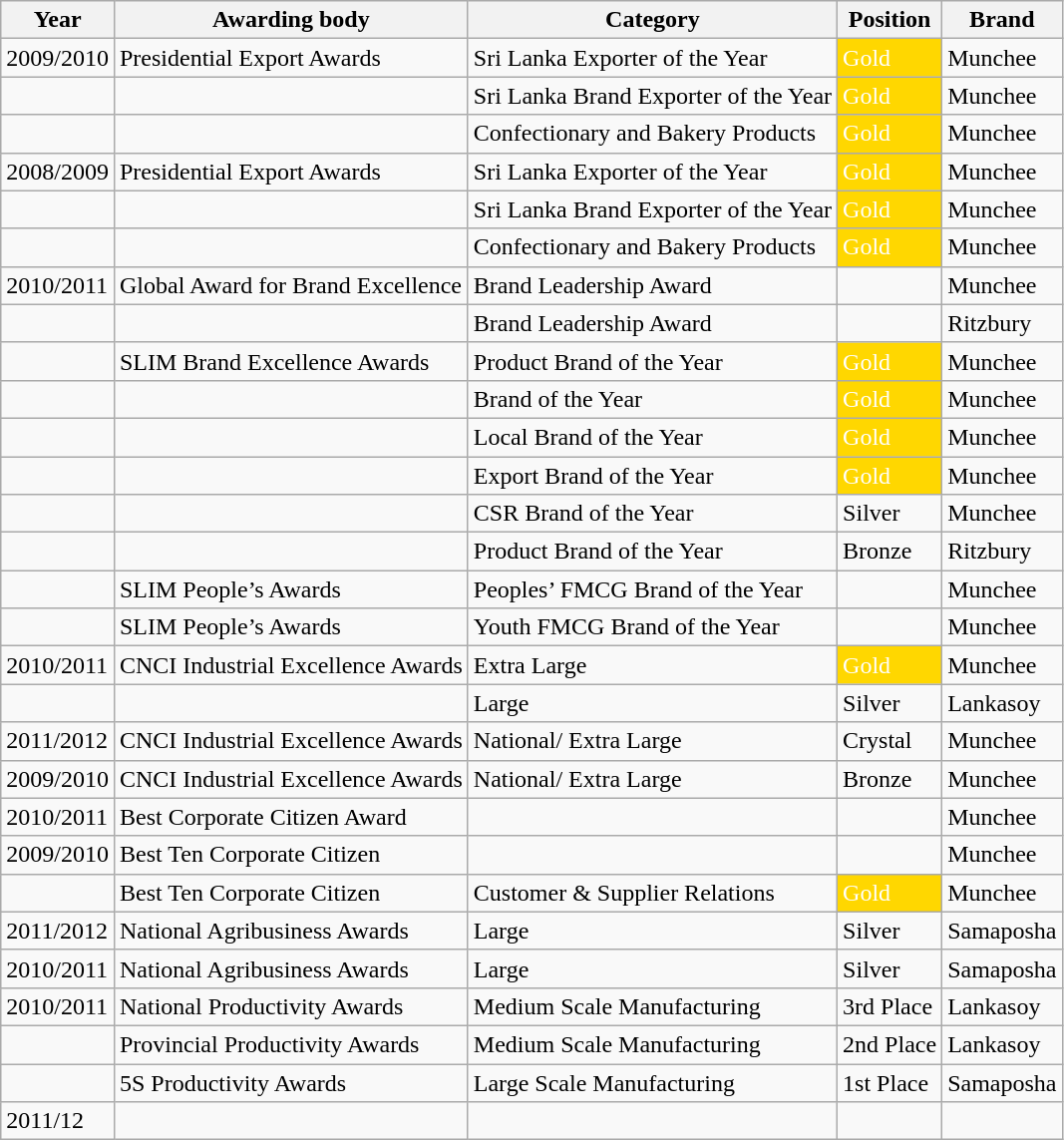<table class="wikitable">
<tr>
<th>Year</th>
<th>Awarding body</th>
<th>Category</th>
<th>Position</th>
<th>Brand</th>
</tr>
<tr>
<td>2009/2010</td>
<td>Presidential Export Awards</td>
<td>Sri Lanka Exporter of the Year</td>
<td style="background:#FFD700; color:White">Gold</td>
<td>Munchee</td>
</tr>
<tr>
<td></td>
<td></td>
<td>Sri Lanka Brand Exporter of the Year</td>
<td style="background:#FFD700; color:White">Gold</td>
<td>Munchee</td>
</tr>
<tr>
<td></td>
<td></td>
<td>Confectionary and Bakery Products</td>
<td style="background:#FFD700; color:White">Gold</td>
<td>Munchee</td>
</tr>
<tr>
<td>2008/2009</td>
<td>Presidential Export Awards</td>
<td>Sri Lanka Exporter of the Year</td>
<td style="background:#FFD700; color:White">Gold</td>
<td>Munchee</td>
</tr>
<tr>
<td></td>
<td></td>
<td>Sri Lanka Brand Exporter of the Year</td>
<td style="background:#FFD700; color:White">Gold</td>
<td>Munchee</td>
</tr>
<tr>
<td></td>
<td></td>
<td>Confectionary and Bakery Products</td>
<td style="background:#FFD700; color:White">Gold</td>
<td>Munchee</td>
</tr>
<tr>
<td>2010/2011</td>
<td>Global Award for Brand Excellence</td>
<td>Brand Leadership Award</td>
<td></td>
<td>Munchee</td>
</tr>
<tr>
<td></td>
<td></td>
<td>Brand Leadership Award</td>
<td></td>
<td>Ritzbury</td>
</tr>
<tr>
<td></td>
<td>SLIM Brand Excellence Awards</td>
<td>Product Brand of the Year</td>
<td style="background:#FFD700; color:White">Gold</td>
<td>Munchee</td>
</tr>
<tr>
<td></td>
<td></td>
<td>Brand of the Year</td>
<td style="background:#FFD700; color:White">Gold</td>
<td>Munchee</td>
</tr>
<tr>
<td></td>
<td></td>
<td>Local Brand of the Year</td>
<td style="background:#FFD700; color:White">Gold</td>
<td>Munchee</td>
</tr>
<tr>
<td></td>
<td></td>
<td>Export Brand of the Year</td>
<td style="background:#FFD700; color:White">Gold</td>
<td>Munchee</td>
</tr>
<tr>
<td></td>
<td></td>
<td>CSR Brand of the Year</td>
<td>Silver</td>
<td>Munchee</td>
</tr>
<tr>
<td></td>
<td></td>
<td>Product Brand of the Year</td>
<td>Bronze</td>
<td>Ritzbury</td>
</tr>
<tr>
<td></td>
<td>SLIM People’s Awards</td>
<td>Peoples’ FMCG Brand of the Year</td>
<td></td>
<td>Munchee</td>
</tr>
<tr>
<td></td>
<td>SLIM People’s Awards</td>
<td>Youth FMCG Brand of the Year</td>
<td></td>
<td>Munchee</td>
</tr>
<tr>
<td>2010/2011</td>
<td>CNCI Industrial Excellence Awards</td>
<td>Extra Large</td>
<td style="background:#FFD700; color:White">Gold</td>
<td>Munchee</td>
</tr>
<tr>
<td></td>
<td></td>
<td>Large</td>
<td>Silver</td>
<td>Lankasoy</td>
</tr>
<tr>
<td>2011/2012</td>
<td>CNCI Industrial Excellence Awards</td>
<td>National/ Extra Large</td>
<td>Crystal</td>
<td>Munchee</td>
</tr>
<tr>
<td>2009/2010</td>
<td>CNCI Industrial Excellence Awards</td>
<td>National/ Extra Large</td>
<td>Bronze</td>
<td>Munchee</td>
</tr>
<tr>
<td>2010/2011</td>
<td>Best Corporate Citizen Award</td>
<td></td>
<td></td>
<td>Munchee</td>
</tr>
<tr>
<td>2009/2010</td>
<td>Best Ten Corporate Citizen</td>
<td></td>
<td></td>
<td>Munchee</td>
</tr>
<tr>
<td></td>
<td>Best Ten Corporate Citizen</td>
<td>Customer & Supplier Relations</td>
<td style="background:#FFD700; color:White">Gold</td>
<td>Munchee</td>
</tr>
<tr>
<td>2011/2012</td>
<td>National Agribusiness Awards</td>
<td>Large</td>
<td>Silver</td>
<td>Samaposha</td>
</tr>
<tr>
<td>2010/2011</td>
<td>National Agribusiness Awards</td>
<td>Large</td>
<td>Silver</td>
<td>Samaposha</td>
</tr>
<tr>
<td>2010/2011</td>
<td>National Productivity Awards</td>
<td>Medium Scale Manufacturing</td>
<td>3rd Place</td>
<td>Lankasoy</td>
</tr>
<tr>
<td></td>
<td>Provincial Productivity Awards</td>
<td>Medium Scale Manufacturing</td>
<td>2nd Place</td>
<td>Lankasoy</td>
</tr>
<tr>
<td></td>
<td>5S Productivity Awards</td>
<td>Large Scale Manufacturing</td>
<td>1st Place</td>
<td>Samaposha</td>
</tr>
<tr>
<td>2011/12</td>
<td></td>
<td></td>
<td></td>
<td></td>
</tr>
</table>
